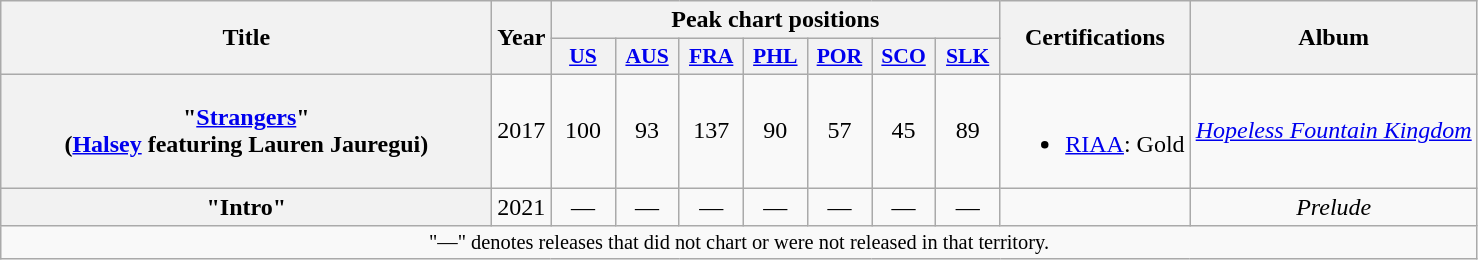<table class="wikitable plainrowheaders" border="1" style="text-align:center;">
<tr>
<th scope="col" rowspan="2" style="width:20em;">Title</th>
<th scope="col" rowspan="2">Year</th>
<th scope="col" colspan="7">Peak chart positions</th>
<th scope="col" rowspan="2">Certifications</th>
<th scope="col" rowspan="2">Album</th>
</tr>
<tr>
<th scope="col" style="width:2.5em;font-size:90%;"><a href='#'>US</a><br></th>
<th scope="col" style="width:2.5em;font-size:90%;"><a href='#'>AUS</a><br></th>
<th scope="col" style="width:2.5em;font-size:90%;"><a href='#'>FRA</a><br></th>
<th scope="col" style="width:2.5em;font-size:90%;"><a href='#'>PHL</a><br></th>
<th scope="col" style="width:2.5em;font-size:90%;"><a href='#'>POR</a><br></th>
<th scope="col" style="width:2.5em;font-size:90%;"><a href='#'>SCO</a><br></th>
<th scope="col" style="width:2.5em;font-size:90%;"><a href='#'>SLK</a><br></th>
</tr>
<tr>
<th scope="row">"<a href='#'>Strangers</a>"<br><span>(<a href='#'>Halsey</a> featuring Lauren Jauregui)</span></th>
<td>2017</td>
<td>100</td>
<td>93</td>
<td>137</td>
<td>90</td>
<td>57</td>
<td>45</td>
<td>89</td>
<td><br><ul><li><a href='#'>RIAA</a>: Gold</li></ul></td>
<td><em><a href='#'>Hopeless Fountain Kingdom</a></em></td>
</tr>
<tr>
<th scope="row">"Intro"</th>
<td>2021</td>
<td>—</td>
<td>—</td>
<td>—</td>
<td>—</td>
<td>—</td>
<td>—</td>
<td>—</td>
<td></td>
<td><em>Prelude</em></td>
</tr>
<tr>
<td colspan="13" style="font-size:85%">"—" denotes releases that did not chart or were not released in that territory.</td>
</tr>
</table>
